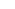<table style="background:white">
<tr>
<td></td>
<td></td>
</tr>
</table>
